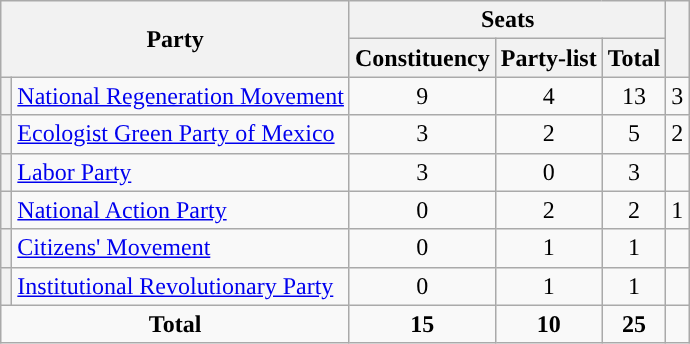<table class="wikitable" style="text-align:center;">
<tr>
<th colspan="2" rowspan="2">Party</th>
<th colspan="3">Seats</th>
<th rowspan="2"></th>
</tr>
<tr>
<th style="width:3em"><strong>Constituency</strong></th>
<th>Party-list</th>
<th>Total</th>
</tr>
<tr>
<th style="background-color:"></th>
<td style="text-align:left;"><a href='#'>National Regeneration Movement</a></td>
<td>9</td>
<td>4</td>
<td>13</td>
<td> 3</td>
</tr>
<tr>
<th style="background-color:"></th>
<td style="text-align:left;"><a href='#'>Ecologist Green Party of Mexico</a></td>
<td>3</td>
<td>2</td>
<td>5</td>
<td> 2</td>
</tr>
<tr>
<th style="background-color:"></th>
<td style="text-align:left;"><a href='#'>Labor Party</a></td>
<td>3</td>
<td>0</td>
<td>3</td>
<td></td>
</tr>
<tr>
<th style="background-color:"></th>
<td style="text-align:left;"><a href='#'>National Action Party</a></td>
<td>0</td>
<td>2</td>
<td>2</td>
<td> 1</td>
</tr>
<tr>
<th style="background-color:"></th>
<td style="text-align:left;"><a href='#'>Citizens' Movement</a></td>
<td>0</td>
<td>1</td>
<td>1</td>
<td></td>
</tr>
<tr>
<th style="background-color:"></th>
<td style="text-align:left;"><a href='#'>Institutional Revolutionary Party</a></td>
<td>0</td>
<td>1</td>
<td>1</td>
<td></td>
</tr>
<tr>
<td colspan="2"><strong>Total</strong></td>
<td><strong>15</strong></td>
<td><strong>10</strong></td>
<td><strong>25</strong></td>
<td></td>
</tr>
</table>
